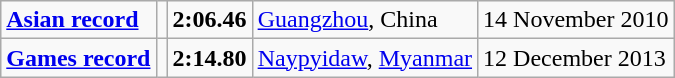<table class="wikitable">
<tr>
<td><strong><a href='#'>Asian record</a></strong></td>
<td></td>
<td><strong>2:06.46</strong></td>
<td><a href='#'>Guangzhou</a>, China</td>
<td>14 November 2010</td>
</tr>
<tr>
<td><strong><a href='#'>Games record</a></strong></td>
<td></td>
<td><strong>2:14.80</strong></td>
<td><a href='#'>Naypyidaw</a>, <a href='#'>Myanmar</a></td>
<td>12 December 2013</td>
</tr>
</table>
